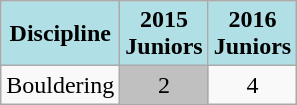<table class="wikitable" style="text-align: center;">
<tr>
<th style="background: #b0e0e6;">Discipline</th>
<th style="background: #b0e0e6;">2015<br>Juniors</th>
<th style="background: #b0e0e6;">2016<br>Juniors</th>
</tr>
<tr>
<td align="left">Bouldering</td>
<td style="background: silver">2</td>
<td>4</td>
</tr>
</table>
